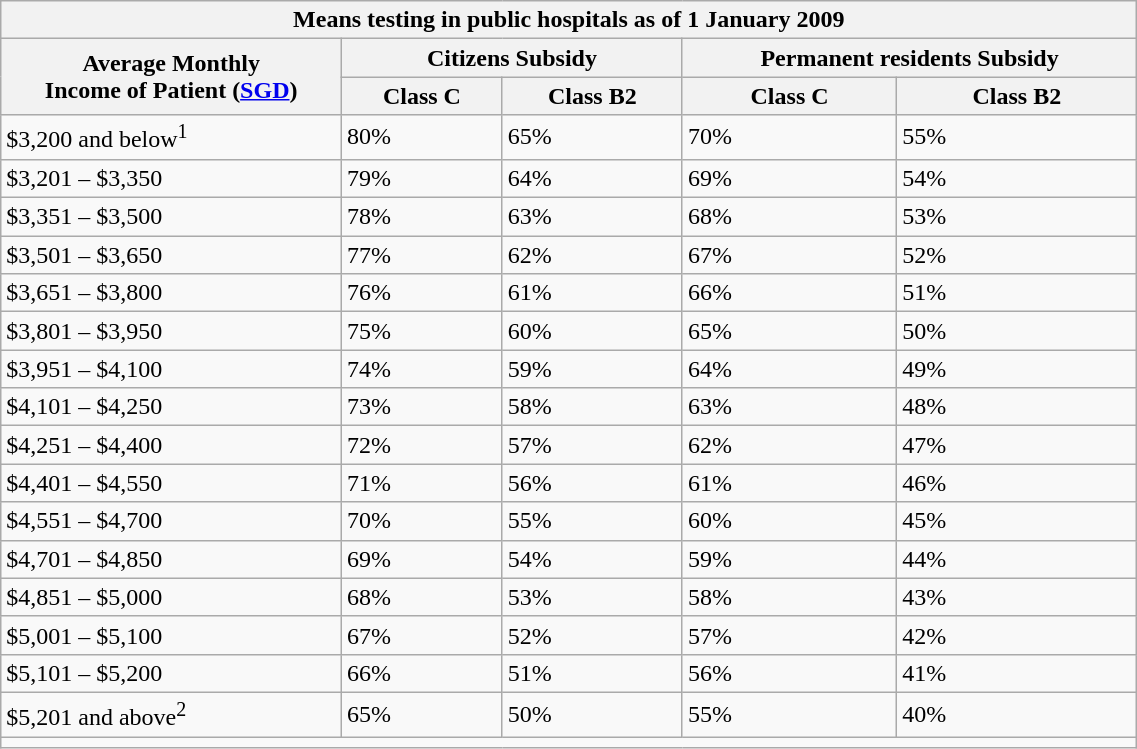<table class="wikitable" style="text-align=center" width="60%">
<tr>
<th colspan="5">Means testing in public hospitals as of 1 January 2009</th>
</tr>
<tr>
<th width="30%" rowspan="2">Average Monthly<br>Income of Patient (<a href='#'>SGD</a>)</th>
<th width="30%" colspan="2">Citizens Subsidy</th>
<th width="40%" colspan="2">Permanent residents Subsidy</th>
</tr>
<tr>
<th>Class C</th>
<th>Class B2</th>
<th>Class C</th>
<th>Class B2</th>
</tr>
<tr>
<td>$3,200 and below<sup>1</sup></td>
<td>80%</td>
<td>65%</td>
<td>70%</td>
<td>55%</td>
</tr>
<tr>
<td>$3,201 – $3,350</td>
<td>79%</td>
<td>64%</td>
<td>69%</td>
<td>54%</td>
</tr>
<tr>
<td>$3,351 – $3,500</td>
<td>78%</td>
<td>63%</td>
<td>68%</td>
<td>53%</td>
</tr>
<tr>
<td>$3,501 – $3,650</td>
<td>77%</td>
<td>62%</td>
<td>67%</td>
<td>52%</td>
</tr>
<tr>
<td>$3,651 – $3,800</td>
<td>76%</td>
<td>61%</td>
<td>66%</td>
<td>51%</td>
</tr>
<tr>
<td>$3,801 – $3,950</td>
<td>75%</td>
<td>60%</td>
<td>65%</td>
<td>50%</td>
</tr>
<tr>
<td>$3,951 – $4,100</td>
<td>74%</td>
<td>59%</td>
<td>64%</td>
<td>49%</td>
</tr>
<tr>
<td>$4,101 – $4,250</td>
<td>73%</td>
<td>58%</td>
<td>63%</td>
<td>48%</td>
</tr>
<tr>
<td>$4,251 – $4,400</td>
<td>72%</td>
<td>57%</td>
<td>62%</td>
<td>47%</td>
</tr>
<tr>
<td>$4,401 – $4,550</td>
<td>71%</td>
<td>56%</td>
<td>61%</td>
<td>46%</td>
</tr>
<tr>
<td>$4,551 – $4,700</td>
<td>70%</td>
<td>55%</td>
<td>60%</td>
<td>45%</td>
</tr>
<tr>
<td>$4,701 – $4,850</td>
<td>69%</td>
<td>54%</td>
<td>59%</td>
<td>44%</td>
</tr>
<tr>
<td>$4,851 – $5,000</td>
<td>68%</td>
<td>53%</td>
<td>58%</td>
<td>43%</td>
</tr>
<tr>
<td>$5,001 – $5,100</td>
<td>67%</td>
<td>52%</td>
<td>57%</td>
<td>42%</td>
</tr>
<tr>
<td>$5,101 – $5,200</td>
<td>66%</td>
<td>51%</td>
<td>56%</td>
<td>41%</td>
</tr>
<tr>
<td>$5,201 and above<sup>2</sup></td>
<td>65%</td>
<td>50%</td>
<td>55%</td>
<td>40%</td>
</tr>
<tr>
<td colspan="5"></td>
</tr>
</table>
